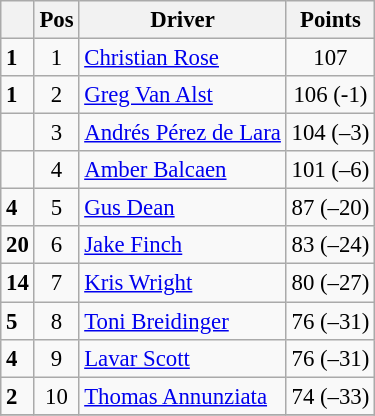<table class="wikitable" style="font-size: 95%;">
<tr>
<th></th>
<th>Pos</th>
<th>Driver</th>
<th>Points</th>
</tr>
<tr>
<td align="left"> <strong>1</strong></td>
<td style="text-align:center;">1</td>
<td><a href='#'>Christian Rose</a></td>
<td style="text-align:center;">107</td>
</tr>
<tr>
<td align="left"> <strong>1</strong></td>
<td style="text-align:center;">2</td>
<td><a href='#'>Greg Van Alst</a></td>
<td style="text-align:center;">106 (-1)</td>
</tr>
<tr>
<td align="left"></td>
<td style="text-align:center;">3</td>
<td><a href='#'>Andrés Pérez de Lara</a></td>
<td style="text-align:center;">104 (–3)</td>
</tr>
<tr>
<td align="left"></td>
<td style="text-align:center;">4</td>
<td><a href='#'>Amber Balcaen</a></td>
<td style="text-align:center;">101 (–6)</td>
</tr>
<tr>
<td align="left"> <strong>4</strong></td>
<td style="text-align:center;">5</td>
<td><a href='#'>Gus Dean</a></td>
<td style="text-align:center;">87 (–20)</td>
</tr>
<tr>
<td align="left"> <strong>20</strong></td>
<td style="text-align:center;">6</td>
<td><a href='#'>Jake Finch</a></td>
<td style="text-align:center;">83 (–24)</td>
</tr>
<tr>
<td align="left"> <strong>14</strong></td>
<td style="text-align:center;">7</td>
<td><a href='#'>Kris Wright</a></td>
<td style="text-align:center;">80 (–27)</td>
</tr>
<tr>
<td align="left"> <strong>5</strong></td>
<td style="text-align:center;">8</td>
<td><a href='#'>Toni Breidinger</a></td>
<td style="text-align:center;">76 (–31)</td>
</tr>
<tr>
<td align="left"> <strong>4</strong></td>
<td style="text-align:center;">9</td>
<td><a href='#'>Lavar Scott</a></td>
<td style="text-align:center;">76 (–31)</td>
</tr>
<tr>
<td align="left"> <strong>2</strong></td>
<td style="text-align:center;">10</td>
<td><a href='#'>Thomas Annunziata</a></td>
<td style="text-align:center;">74 (–33)</td>
</tr>
<tr class="sortbottom">
</tr>
</table>
